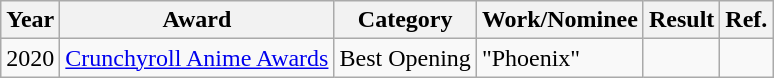<table class="wikitable">
<tr>
<th>Year</th>
<th>Award</th>
<th>Category</th>
<th>Work/Nominee</th>
<th>Result</th>
<th class="unsortable">Ref.</th>
</tr>
<tr>
<td rowspan="1">2020</td>
<td rowspan="1"><a href='#'>Crunchyroll Anime Awards</a></td>
<td>Best Opening</td>
<td>"Phoenix"<br></td>
<td></td>
<td></td>
</tr>
</table>
